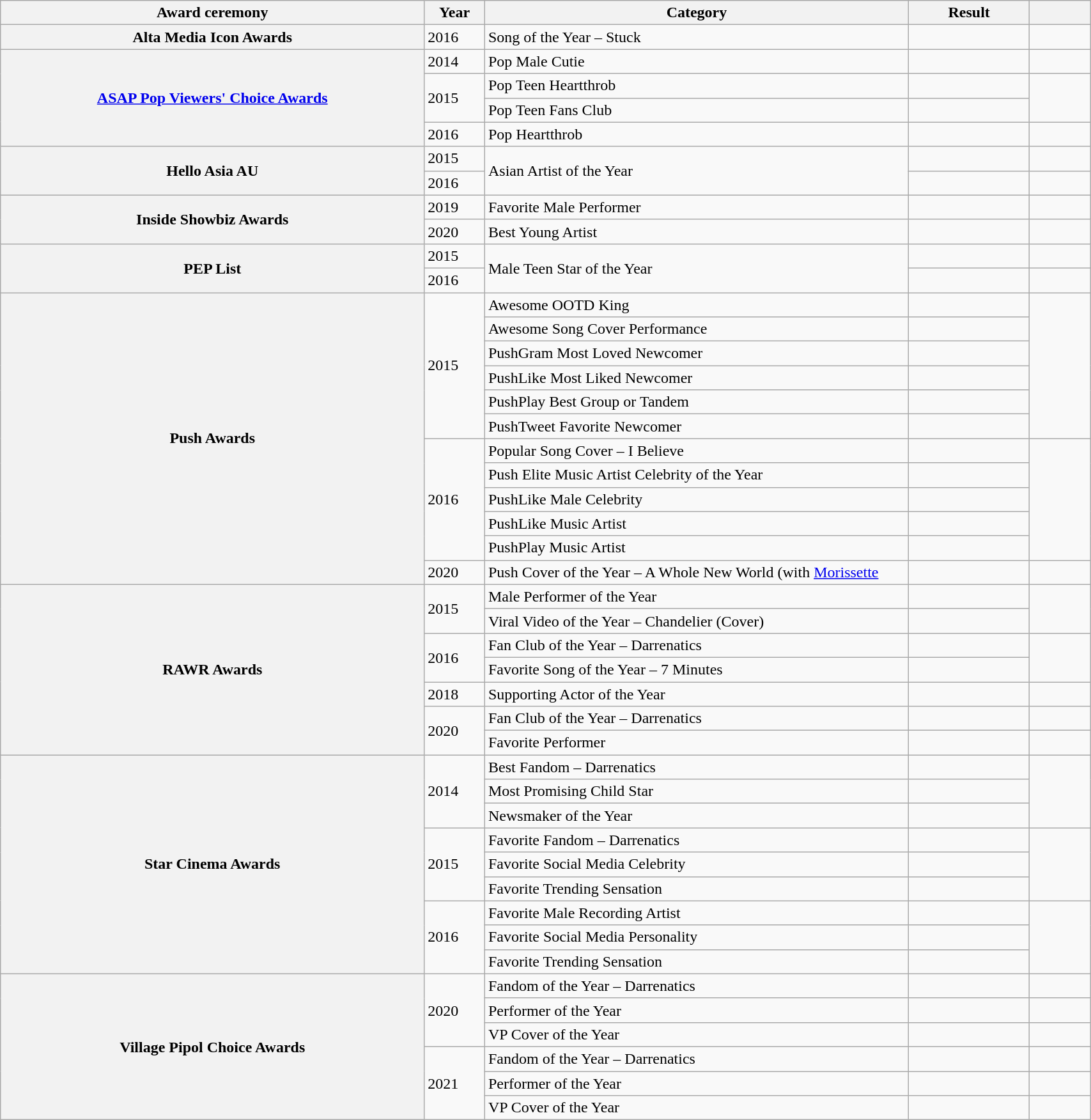<table class=wikitable style="width:90%;">
<tr>
<th width=35%>Award ceremony</th>
<th width=5%>Year</th>
<th width=35%>Category</th>
<th width=10%>Result</th>
<th width=5%></th>
</tr>
<tr>
<th>Alta Media Icon Awards</th>
<td>2016</td>
<td>Song of the Year – Stuck</td>
<td></td>
<td></td>
</tr>
<tr>
<th rowspan="4"><a href='#'>ASAP Pop Viewers' Choice Awards</a></th>
<td>2014</td>
<td>Pop Male Cutie</td>
<td></td>
<td></td>
</tr>
<tr>
<td rowspan="2">2015</td>
<td>Pop Teen Heartthrob</td>
<td></td>
<td rowspan="2"></td>
</tr>
<tr>
<td>Pop Teen Fans Club</td>
<td></td>
</tr>
<tr>
<td>2016</td>
<td>Pop Heartthrob</td>
<td></td>
<td></td>
</tr>
<tr>
<th rowspan="2">Hello Asia AU</th>
<td>2015</td>
<td rowspan="2">Asian Artist of the Year</td>
<td></td>
<td></td>
</tr>
<tr>
<td>2016</td>
<td></td>
<td></td>
</tr>
<tr>
<th rowspan="2">Inside Showbiz Awards</th>
<td>2019</td>
<td>Favorite Male Performer</td>
<td></td>
<td></td>
</tr>
<tr>
<td>2020</td>
<td>Best Young Artist</td>
<td></td>
<td></td>
</tr>
<tr>
<th rowspan="2">PEP List</th>
<td>2015</td>
<td rowspan="2">Male Teen Star of the Year</td>
<td></td>
<td></td>
</tr>
<tr>
<td>2016</td>
<td></td>
<td></td>
</tr>
<tr>
<th rowspan="12">Push Awards</th>
<td rowspan="6">2015</td>
<td>Awesome OOTD King</td>
<td></td>
<td rowspan="6"></td>
</tr>
<tr>
<td>Awesome Song Cover Performance</td>
<td></td>
</tr>
<tr>
<td>PushGram Most Loved Newcomer</td>
<td></td>
</tr>
<tr>
<td>PushLike Most Liked Newcomer</td>
<td></td>
</tr>
<tr>
<td>PushPlay Best Group or Tandem</td>
<td></td>
</tr>
<tr>
<td>PushTweet Favorite Newcomer</td>
<td></td>
</tr>
<tr>
<td rowspan="5">2016</td>
<td>Popular Song Cover – I Believe</td>
<td></td>
<td rowspan="5"></td>
</tr>
<tr>
<td>Push Elite Music Artist Celebrity of the Year</td>
<td></td>
</tr>
<tr>
<td>PushLike Male Celebrity</td>
<td></td>
</tr>
<tr>
<td>PushLike Music Artist</td>
<td></td>
</tr>
<tr>
<td>PushPlay Music Artist</td>
<td></td>
</tr>
<tr>
<td>2020</td>
<td>Push Cover of the Year – A Whole New World (with <a href='#'>Morissette</a></td>
<td></td>
<td></td>
</tr>
<tr>
<th rowspan="7">RAWR Awards</th>
<td rowspan="2">2015</td>
<td>Male Performer of the Year</td>
<td></td>
<td rowspan="2"></td>
</tr>
<tr>
<td>Viral Video of the Year – Chandelier (Cover)</td>
<td></td>
</tr>
<tr>
<td rowspan="2">2016</td>
<td>Fan Club of the Year – Darrenatics</td>
<td></td>
<td rowspan="2"></td>
</tr>
<tr>
<td>Favorite Song of the Year – 7 Minutes</td>
<td></td>
</tr>
<tr>
<td>2018</td>
<td>Supporting Actor of the Year</td>
<td></td>
<td></td>
</tr>
<tr>
<td rowspan="2">2020</td>
<td>Fan Club of the Year – Darrenatics</td>
<td></td>
<td></td>
</tr>
<tr>
<td>Favorite Performer</td>
<td></td>
<td></td>
</tr>
<tr>
<th rowspan="9">Star Cinema Awards</th>
<td rowspan="3">2014</td>
<td>Best Fandom – Darrenatics</td>
<td></td>
<td rowspan="3"></td>
</tr>
<tr>
<td>Most Promising Child Star</td>
<td></td>
</tr>
<tr>
<td>Newsmaker of the Year</td>
<td></td>
</tr>
<tr>
<td rowspan="3">2015</td>
<td>Favorite Fandom – Darrenatics</td>
<td></td>
<td rowspan="3"></td>
</tr>
<tr>
<td>Favorite Social Media Celebrity</td>
<td></td>
</tr>
<tr>
<td>Favorite Trending Sensation</td>
<td></td>
</tr>
<tr>
<td rowspan="3">2016</td>
<td>Favorite Male Recording Artist</td>
<td></td>
<td rowspan="3"></td>
</tr>
<tr>
<td>Favorite Social Media Personality</td>
<td></td>
</tr>
<tr>
<td>Favorite Trending Sensation</td>
<td></td>
</tr>
<tr>
<th rowspan="6">Village Pipol Choice Awards</th>
<td rowspan="3">2020</td>
<td>Fandom of the Year – Darrenatics</td>
<td></td>
<td></td>
</tr>
<tr>
<td>Performer of the Year</td>
<td></td>
<td></td>
</tr>
<tr>
<td>VP Cover of the Year</td>
<td></td>
<td></td>
</tr>
<tr>
<td rowspan="3">2021</td>
<td>Fandom of the Year – Darrenatics</td>
<td></td>
<td></td>
</tr>
<tr>
<td>Performer of the Year</td>
<td></td>
<td></td>
</tr>
<tr>
<td>VP Cover of the Year</td>
<td></td>
<td></td>
</tr>
</table>
